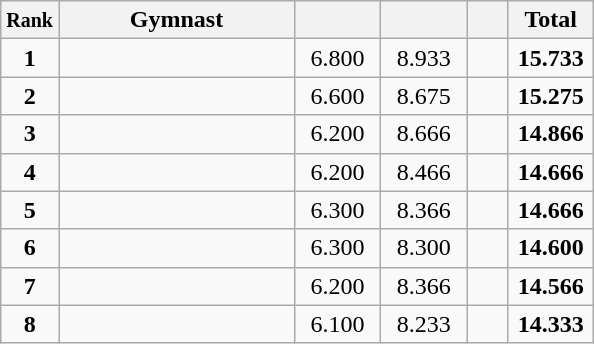<table class="wikitable sortable" style="text-align:center;">
<tr>
<th scope="col"  style="width:15px;"><small>Rank</small></th>
<th scope="col"  style="width:150px;">Gymnast</th>
<th scope="col"  style="width:50px;"><small></small></th>
<th scope="col"  style="width:50px;"><small></small></th>
<th scope="col"  style="width:20px;"><small></small></th>
<th scope="col"  style="width:50px;">Total</th>
</tr>
<tr>
<td scope="row" style="text-align:center"><strong>1</strong></td>
<td align="left"></td>
<td>6.800</td>
<td>8.933</td>
<td></td>
<td><strong>15.733</strong></td>
</tr>
<tr>
<td scope="row" style="text-align:center"><strong>2</strong></td>
<td align="left"></td>
<td>6.600</td>
<td>8.675</td>
<td></td>
<td><strong>15.275</strong></td>
</tr>
<tr>
<td scope="row" style="text-align:center"><strong>3</strong></td>
<td align="left"></td>
<td>6.200</td>
<td>8.666</td>
<td></td>
<td><strong>14.866</strong></td>
</tr>
<tr>
<td scope="row" style="text-align:center"><strong>4</strong></td>
<td align="left"></td>
<td>6.200</td>
<td>8.466</td>
<td></td>
<td><strong>14.666</strong></td>
</tr>
<tr>
<td scope="row" style="text-align:center"><strong>5</strong></td>
<td align="left"></td>
<td>6.300</td>
<td>8.366</td>
<td></td>
<td><strong>14.666</strong></td>
</tr>
<tr>
<td scope="row" style="text-align:center"><strong>6</strong></td>
<td align="left"></td>
<td>6.300</td>
<td>8.300</td>
<td></td>
<td><strong>14.600</strong></td>
</tr>
<tr>
<td scope="row" style="text-align:center"><strong>7</strong></td>
<td align="left"></td>
<td>6.200</td>
<td>8.366</td>
<td></td>
<td><strong>14.566</strong></td>
</tr>
<tr>
<td scope="row" style="text-align:center"><strong>8</strong></td>
<td align="left"></td>
<td>6.100</td>
<td>8.233</td>
<td></td>
<td><strong>14.333</strong></td>
</tr>
</table>
